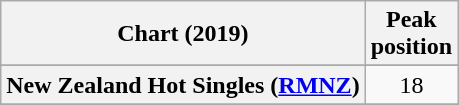<table class="wikitable sortable plainrowheaders" style="text-align:center">
<tr>
<th scope="col">Chart (2019)</th>
<th scope="col">Peak<br>position</th>
</tr>
<tr>
</tr>
<tr>
<th scope="row">New Zealand Hot Singles (<a href='#'>RMNZ</a>)</th>
<td>18</td>
</tr>
<tr>
</tr>
<tr>
</tr>
</table>
